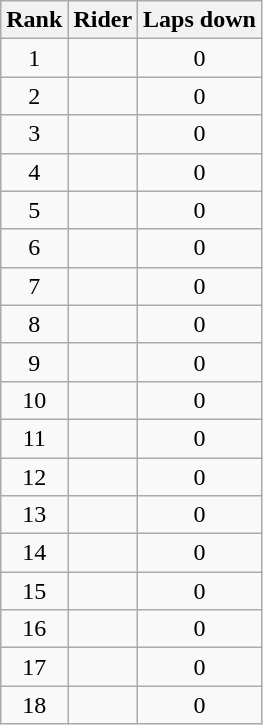<table class="wikitable sortable" style="text-align:center">
<tr>
<th>Rank</th>
<th>Rider</th>
<th>Laps down</th>
</tr>
<tr>
<td>1</td>
<td align=left></td>
<td>0</td>
</tr>
<tr>
<td>2</td>
<td align=left></td>
<td>0</td>
</tr>
<tr>
<td>3</td>
<td align=left></td>
<td>0</td>
</tr>
<tr>
<td>4</td>
<td align=left></td>
<td>0</td>
</tr>
<tr>
<td>5</td>
<td align=left></td>
<td>0</td>
</tr>
<tr>
<td>6</td>
<td align=left></td>
<td>0</td>
</tr>
<tr>
<td>7</td>
<td align=left></td>
<td>0</td>
</tr>
<tr>
<td>8</td>
<td align=left></td>
<td>0</td>
</tr>
<tr>
<td>9</td>
<td align=left></td>
<td>0</td>
</tr>
<tr>
<td>10</td>
<td align=left></td>
<td>0</td>
</tr>
<tr>
<td>11</td>
<td align=left></td>
<td>0</td>
</tr>
<tr>
<td>12</td>
<td align=left></td>
<td>0</td>
</tr>
<tr>
<td>13</td>
<td align=left></td>
<td>0</td>
</tr>
<tr>
<td>14</td>
<td align=left></td>
<td>0</td>
</tr>
<tr>
<td>15</td>
<td align=left></td>
<td>0</td>
</tr>
<tr>
<td>16</td>
<td align=left></td>
<td>0</td>
</tr>
<tr>
<td>17</td>
<td align=left></td>
<td>0</td>
</tr>
<tr>
<td>18</td>
<td align=left></td>
<td>0</td>
</tr>
</table>
